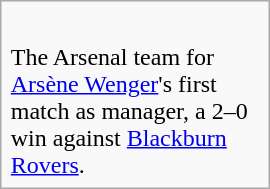<table class="infobox" style="width:180px;">
<tr>
<td><div><br>











</div></td>
</tr>
<tr>
<td>The Arsenal team for <a href='#'>Arsène Wenger</a>'s first match as manager, a 2–0 win against <a href='#'>Blackburn Rovers</a>.</td>
</tr>
</table>
